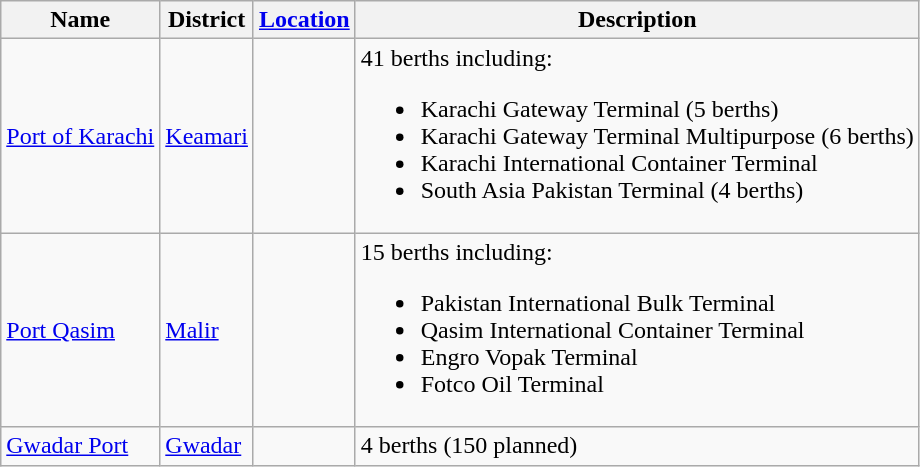<table class="wikitable sortable">
<tr>
<th>Name</th>
<th>District</th>
<th><a href='#'>Location</a></th>
<th>Description</th>
</tr>
<tr>
<td><a href='#'>Port of Karachi</a></td>
<td><a href='#'>Keamari</a></td>
<td></td>
<td>41 berths including:<br><ul><li>Karachi Gateway Terminal (5 berths)</li><li>Karachi Gateway Terminal Multipurpose (6 berths)</li><li>Karachi International Container Terminal</li><li>South Asia Pakistan Terminal (4 berths)</li></ul></td>
</tr>
<tr>
<td><a href='#'>Port Qasim</a></td>
<td><a href='#'>Malir</a></td>
<td></td>
<td>15 berths including:<br><ul><li>Pakistan International Bulk Terminal</li><li>Qasim International Container Terminal</li><li>Engro Vopak Terminal</li><li>Fotco Oil Terminal</li></ul></td>
</tr>
<tr>
<td><a href='#'>Gwadar Port</a></td>
<td><a href='#'>Gwadar</a></td>
<td></td>
<td>4 berths (150 planned)</td>
</tr>
</table>
